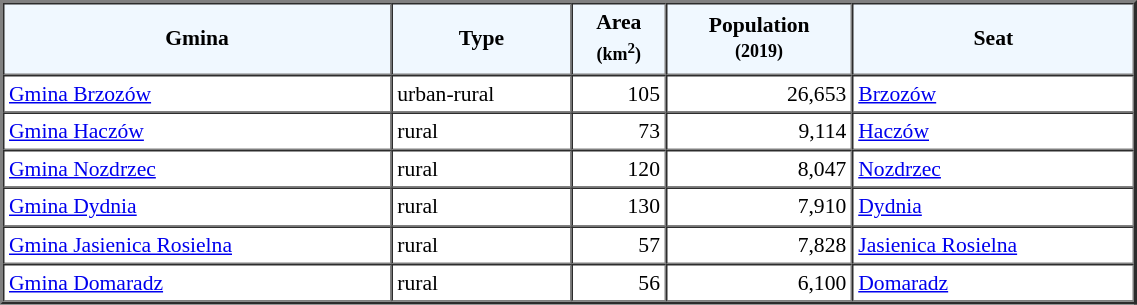<table width="60%" border="2" cellpadding="3" cellspacing="0" style="font-size:90%;line-height:120%;">
<tr bgcolor="F0F8FF">
<td style="text-align:center;"><strong>Gmina</strong></td>
<td style="text-align:center;"><strong>Type</strong></td>
<td style="text-align:center;"><strong>Area<br><small>(km<sup>2</sup>)</small></strong></td>
<td style="text-align:center;"><strong>Population<br><small>(2019)</small></strong></td>
<td style="text-align:center;"><strong>Seat</strong></td>
</tr>
<tr>
<td><a href='#'>Gmina Brzozów</a></td>
<td>urban-rural</td>
<td style="text-align:right;">105</td>
<td style="text-align:right;">26,653</td>
<td><a href='#'>Brzozów</a></td>
</tr>
<tr>
<td><a href='#'>Gmina Haczów</a></td>
<td>rural</td>
<td style="text-align:right;">73</td>
<td style="text-align:right;">9,114</td>
<td><a href='#'>Haczów</a></td>
</tr>
<tr>
<td><a href='#'>Gmina Nozdrzec</a></td>
<td>rural</td>
<td style="text-align:right;">120</td>
<td style="text-align:right;">8,047</td>
<td><a href='#'>Nozdrzec</a></td>
</tr>
<tr>
<td><a href='#'>Gmina Dydnia</a></td>
<td>rural</td>
<td style="text-align:right;">130</td>
<td style="text-align:right;">7,910</td>
<td><a href='#'>Dydnia</a></td>
</tr>
<tr>
<td><a href='#'>Gmina Jasienica Rosielna</a></td>
<td>rural</td>
<td style="text-align:right;">57</td>
<td style="text-align:right;">7,828</td>
<td><a href='#'>Jasienica Rosielna</a></td>
</tr>
<tr>
<td><a href='#'>Gmina Domaradz</a></td>
<td>rural</td>
<td style="text-align:right;">56</td>
<td style="text-align:right;">6,100</td>
<td><a href='#'>Domaradz</a></td>
</tr>
<tr>
</tr>
</table>
